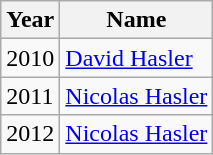<table class="wikitable">
<tr>
<th>Year</th>
<th>Name</th>
</tr>
<tr>
<td>2010</td>
<td> <a href='#'>David Hasler</a></td>
</tr>
<tr>
<td>2011</td>
<td> <a href='#'>Nicolas Hasler</a></td>
</tr>
<tr>
<td>2012</td>
<td> <a href='#'>Nicolas Hasler</a></td>
</tr>
</table>
